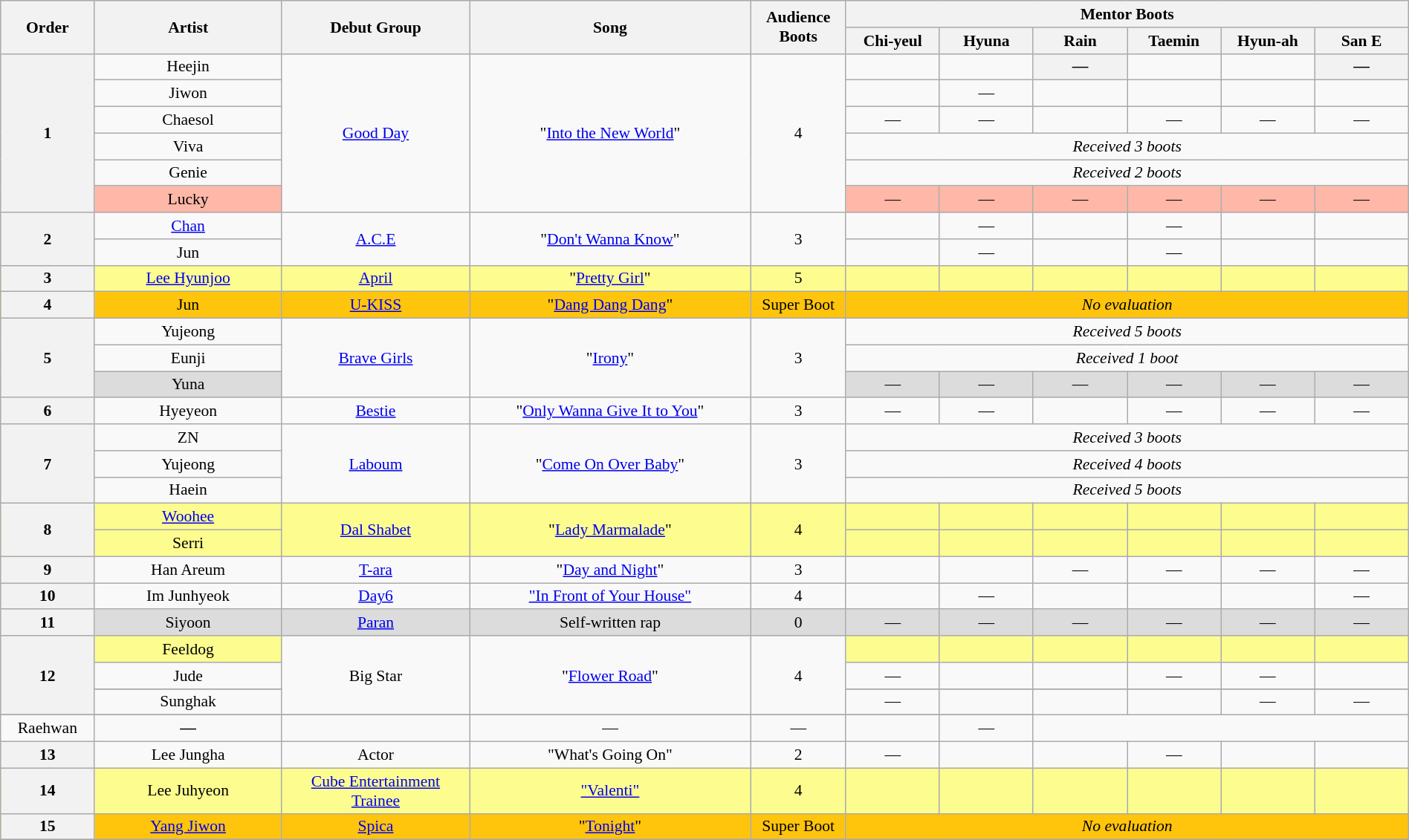<table class="wikitable" style="text-align:center; width:100%; font-size: 90%;">
<tr>
<th scope="col" rowspan="2" style="width:5%;">Order</th>
<th scope="col" rowspan="2" style="width:10%;">Artist</th>
<th scope="col" rowspan="2" style="width:10%;">Debut Group</th>
<th scope="col" rowspan="2" style="width:15%;">Song</th>
<th scope="col" rowspan="2" style="width:5%;">Audience Boots</th>
<th scope="col" colspan="6">Mentor Boots</th>
</tr>
<tr>
<th scope="col" style="width:5%;">Chi-yeul</th>
<th scope="col" style="width:5%;">Hyuna</th>
<th scope="col" style="width:5%;">Rain</th>
<th scope="col" style="width:5%;">Taemin</th>
<th scope="col" style="width:5%;">Hyun-ah</th>
<th scope="col" style="width:5%;">San E</th>
</tr>
<tr>
<th rowspan="6">1</th>
<td>Heejin</td>
<td rowspan="6"><a href='#'>Good Day</a></td>
<td rowspan="6">"<a href='#'>Into the New World</a>"</td>
<td rowspan="6">4</td>
<td><strong></strong></td>
<td><strong></strong></td>
<th>—</th>
<td><strong></strong></td>
<td><strong></strong></td>
<th>—</th>
</tr>
<tr>
<td>Jiwon</td>
<td><strong></strong></td>
<td>—</td>
<td><strong></strong></td>
<td><strong></strong></td>
<td><strong></strong></td>
<td><strong></strong></td>
</tr>
<tr>
<td>Chaesol</td>
<td>—</td>
<td>—</td>
<td><strong></strong></td>
<td>—</td>
<td>—</td>
<td>—</td>
</tr>
<tr>
<td>Viva</td>
<td colspan="6"><em>Received 3 boots</em></td>
</tr>
<tr>
<td>Genie</td>
<td colspan="6"><em>Received 2 boots</em></td>
</tr>
<tr bgcolor=#FFB7A8>
<td>Lucky</td>
<td>—</td>
<td>—</td>
<td>—</td>
<td>—</td>
<td>—</td>
<td>—</td>
</tr>
<tr>
<th rowspan="2">2</th>
<td><a href='#'>Chan</a></td>
<td rowspan="2"><a href='#'>A.C.E</a></td>
<td rowspan="2">"<a href='#'>Don't Wanna Know</a>"</td>
<td rowspan="2">3</td>
<td><strong></strong></td>
<td>—</td>
<td><strong></strong></td>
<td>—</td>
<td><strong></strong></td>
<td><strong></strong></td>
</tr>
<tr>
<td>Jun</td>
<td><strong></strong></td>
<td>—</td>
<td><strong></strong></td>
<td>—</td>
<td><strong></strong></td>
<td><strong></strong></td>
</tr>
<tr bgcolor=#fdfc8f>
<th>3</th>
<td><a href='#'>Lee Hyunjoo</a></td>
<td><a href='#'>April</a></td>
<td>"<a href='#'>Pretty Girl</a>"</td>
<td>5</td>
<td><strong></strong></td>
<td><strong></strong></td>
<td><strong></strong></td>
<td><strong></strong></td>
<td><strong></strong></td>
<td><strong></strong></td>
</tr>
<tr bgcolor=#ffc40c>
<th>4</th>
<td>Jun</td>
<td><a href='#'>U-KISS</a></td>
<td>"<a href='#'>Dang Dang Dang</a>"</td>
<td>Super Boot</td>
<td colspan="6"><em>No evaluation</em></td>
</tr>
<tr>
<th rowspan="3">5</th>
<td>Yujeong</td>
<td rowspan="3"><a href='#'>Brave Girls</a></td>
<td rowspan="3">"<a href='#'>Irony</a>"</td>
<td rowspan="3">3</td>
<td colspan="6"><em>Received 5 boots</em></td>
</tr>
<tr>
<td>Eunji</td>
<td colspan="6"><em>Received 1 boot</em></td>
</tr>
<tr bgcolor=#DCDCDC>
<td>Yuna</td>
<td>—</td>
<td>—</td>
<td>—</td>
<td>—</td>
<td>—</td>
<td>—</td>
</tr>
<tr>
<th>6</th>
<td>Hyeyeon</td>
<td><a href='#'>Bestie</a></td>
<td>"<a href='#'>Only Wanna Give It to You</a>"</td>
<td>3</td>
<td>—</td>
<td>—</td>
<td><strong></strong></td>
<td>—</td>
<td>—</td>
<td>—</td>
</tr>
<tr>
<th rowspan="3">7</th>
<td>ZN</td>
<td rowspan="3"><a href='#'>Laboum</a></td>
<td rowspan="3">"<a href='#'>Come On Over Baby</a>"</td>
<td rowspan="3">3</td>
<td colspan="6"><em>Received 3 boots</em></td>
</tr>
<tr>
<td>Yujeong</td>
<td colspan="6"><em>Received 4 boots</em></td>
</tr>
<tr>
<td>Haein</td>
<td colspan="6"><em>Received 5 boots</em></td>
</tr>
<tr bgcolor=#fdfc8f>
<th rowspan="2">8</th>
<td><a href='#'>Woohee</a></td>
<td rowspan="2"><a href='#'>Dal Shabet</a></td>
<td rowspan="2">"<a href='#'>Lady Marmalade</a>"</td>
<td rowspan="2">4</td>
<td><strong></strong></td>
<td><strong></strong></td>
<td><strong></strong></td>
<td><strong></strong></td>
<td><strong></strong></td>
<td><strong></strong></td>
</tr>
<tr bgcolor=#fdfc8f>
<td>Serri</td>
<td><strong></strong></td>
<td><strong></strong></td>
<td><strong></strong></td>
<td><strong></strong></td>
<td><strong></strong></td>
<td><strong></strong></td>
</tr>
<tr>
<th>9</th>
<td>Han Areum</td>
<td><a href='#'>T-ara</a></td>
<td>"<a href='#'>Day and Night</a>"</td>
<td>3</td>
<td><strong></strong></td>
<td><strong></strong></td>
<td>—</td>
<td>—</td>
<td>—</td>
<td>—</td>
</tr>
<tr>
<th>10</th>
<td>Im Junhyeok</td>
<td><a href='#'>Day6</a></td>
<td><a href='#'>"In Front of Your House"</a></td>
<td>4</td>
<td><strong></strong></td>
<td>—</td>
<td><strong></strong></td>
<td><strong></strong></td>
<td><strong></strong></td>
<td>—</td>
</tr>
<tr bgcolor=#DCDCDC>
<th>11</th>
<td>Siyoon</td>
<td><a href='#'>Paran</a></td>
<td>Self-written rap</td>
<td>0</td>
<td>—</td>
<td>—</td>
<td>—</td>
<td>—</td>
<td>—</td>
<td>—</td>
</tr>
<tr>
<th rowspan="4">12</th>
<td style="background:#fdfc8f;">Feeldog</td>
<td rowspan="4">Big Star</td>
<td rowspan="4">"<a href='#'>Flower Road</a>"</td>
<td rowspan="4">4</td>
<td style="background:#fdfc8f;"><strong></strong></td>
<td style="background:#fdfc8f;"><strong></strong></td>
<td style="background:#fdfc8f;"><strong></strong></td>
<td style="background:#fdfc8f;"><strong></strong></td>
<td style="background:#fdfc8f;"><strong></strong></td>
<td style="background:#fdfc8f;"><strong></strong></td>
</tr>
<tr>
<td>Jude</td>
<td>—</td>
<td><strong></strong></td>
<td><strong></strong></td>
<td>—</td>
<td>—</td>
<td><strong></strong></td>
</tr>
<tr>
</tr>
<tr>
<td>Sunghak</td>
<td>—</td>
<td><strong></strong></td>
<td><strong></strong></td>
<td><strong></strong></td>
<td>—</td>
<td>—</td>
</tr>
<tr>
</tr>
<tr>
<td>Raehwan</td>
<td><strong>—</strong></td>
<td><strong></strong></td>
<td>—</td>
<td>—</td>
<td><strong></strong></td>
<td>—</td>
</tr>
<tr>
<th>13</th>
<td>Lee Jungha</td>
<td>Actor</td>
<td>"What's Going On"</td>
<td>2</td>
<td>—</td>
<td><strong></strong></td>
<td><strong></strong></td>
<td>—</td>
<td><strong></strong></td>
<td><strong></strong></td>
</tr>
<tr bgcolor=#fdfc8f>
<th>14</th>
<td>Lee Juhyeon</td>
<td><a href='#'>Cube Entertainment Trainee</a></td>
<td><a href='#'>"Valenti"</a></td>
<td>4</td>
<td><strong></strong></td>
<td><strong></strong></td>
<td><strong></strong></td>
<td><strong></strong></td>
<td><strong></strong></td>
<td><strong></strong></td>
</tr>
<tr bgcolor=#ffc40c>
<th>15</th>
<td><a href='#'>Yang Jiwon</a></td>
<td><a href='#'>Spica</a></td>
<td>"<a href='#'>Tonight</a>"</td>
<td>Super Boot</td>
<td colspan="6"><em>No evaluation</em></td>
</tr>
<tr>
</tr>
</table>
